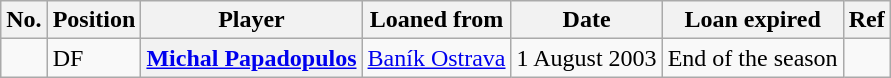<table class="wikitable plainrowheaders" style="text-align:center; text-align:left">
<tr>
<th>No.</th>
<th>Position</th>
<th>Player</th>
<th>Loaned from</th>
<th>Date</th>
<th>Loan expired</th>
<th>Ref</th>
</tr>
<tr>
<td></td>
<td>DF</td>
<th scope="row"><a href='#'>Michal Papadopulos</a></th>
<td><a href='#'>Baník Ostrava</a></td>
<td>1 August 2003</td>
<td>End of the season</td>
<td></td>
</tr>
</table>
